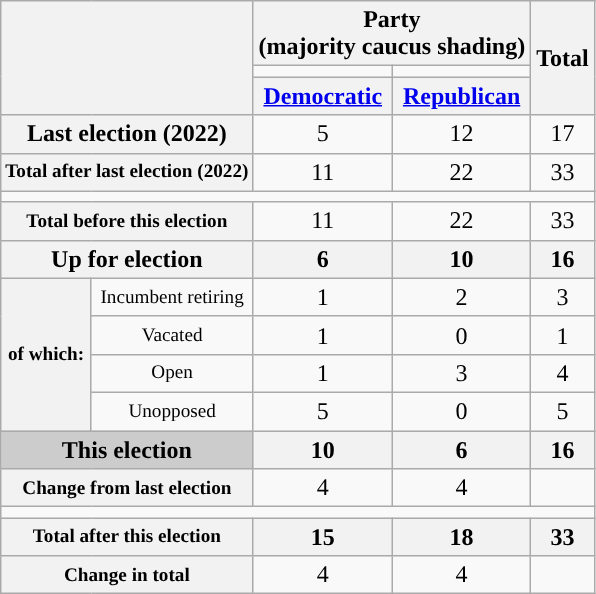<table class="wikitable" style="text-align:center">
<tr>
<th colspan="2" rowspan="3"></th>
<th colspan="2">Party<div>(majority caucus shading)</div></th>
<th rowspan="3">Total</th>
</tr>
<tr style="height:5px">
<td style="background-color:"></td>
<td style="background-color:"></td>
</tr>
<tr>
<th><a href='#'>Democratic</a></th>
<th><a href='#'>Republican</a></th>
</tr>
<tr>
<th colspan="2" nowrap="">Last election (2022)</th>
<td>5</td>
<td>12</td>
<td>17</td>
</tr>
<tr>
<th colspan="2" nowrap="" style="font-size:80%">Total after last election (2022)</th>
<td>11</td>
<td>22</td>
<td>33</td>
</tr>
<tr>
<td colspan="5"></td>
</tr>
<tr>
<th colspan="2" nowrap="" style="font-size:80%">Total before this election</th>
<td>11</td>
<td>22</td>
<td>33</td>
</tr>
<tr>
<th colspan="2">Up for election</th>
<th>6</th>
<th>10</th>
<th>16</th>
</tr>
<tr>
<th rowspan="4" style="font-size:80%">of which:</th>
<td nowrap="" style="font-size:80%">Incumbent retiring</td>
<td>1</td>
<td>2</td>
<td>3</td>
</tr>
<tr>
<td nowrap="" style="font-size:80%">Vacated</td>
<td>1</td>
<td>0</td>
<td>1</td>
</tr>
<tr>
<td nowrap="" style="font-size:80%">Open</td>
<td>1</td>
<td>3</td>
<td>4</td>
</tr>
<tr>
<td nowrap="" style="font-size:80%">Unopposed</td>
<td>5</td>
<td>0</td>
<td>5</td>
</tr>
<tr>
<th colspan="2" nowrap="" style="background:#ccc">This election</th>
<th>10</th>
<th>6</th>
<th>16</th>
</tr>
<tr>
<th colspan="2" nowrap="" style="font-size:80%">Change from last election</th>
<td> 4</td>
<td> 4</td>
<td></td>
</tr>
<tr>
<td colspan="5"></td>
</tr>
<tr>
<th colspan="2" nowrap="" style="font-size:80%">Total after this election</th>
<th>15</th>
<th>18</th>
<th>33</th>
</tr>
<tr>
<th colspan="2" nowrap="" style="font-size:80%">Change in total</th>
<td> 4</td>
<td> 4</td>
<td></td>
</tr>
</table>
